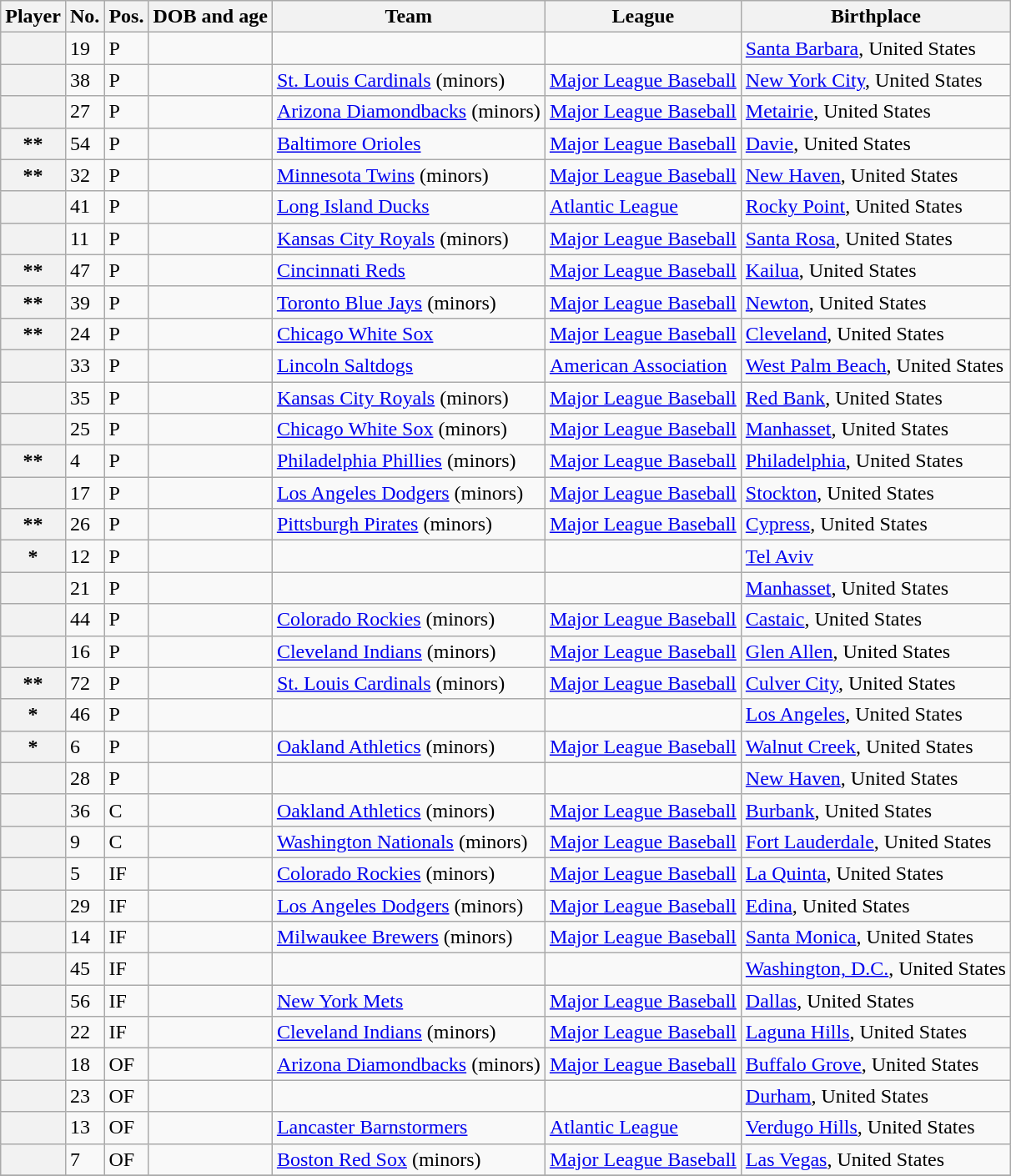<table class="wikitable sortable plainrowheaders">
<tr>
<th scope="col">Player</th>
<th scope="col">No.</th>
<th scope="col">Pos.</th>
<th scope="col">DOB and age</th>
<th scope="col">Team</th>
<th scope="col">League</th>
<th scope="col">Birthplace</th>
</tr>
<tr>
<th scope="row"></th>
<td>19</td>
<td>P</td>
<td></td>
<td></td>
<td></td>
<td> <a href='#'>Santa Barbara</a>, United States</td>
</tr>
<tr>
<th scope="row"></th>
<td>38</td>
<td>P</td>
<td></td>
<td> <a href='#'>St. Louis Cardinals</a> (minors)</td>
<td><a href='#'>Major League Baseball</a></td>
<td> <a href='#'>New York City</a>, United States</td>
</tr>
<tr>
<th scope="row"></th>
<td>27</td>
<td>P</td>
<td></td>
<td> <a href='#'>Arizona Diamondbacks</a> (minors)</td>
<td><a href='#'>Major League Baseball</a></td>
<td> <a href='#'>Metairie</a>, United States</td>
</tr>
<tr>
<th scope="row">**</th>
<td>54</td>
<td>P</td>
<td></td>
<td> <a href='#'>Baltimore Orioles</a></td>
<td><a href='#'>Major League Baseball</a></td>
<td> <a href='#'>Davie</a>, United States</td>
</tr>
<tr>
<th scope="row">**</th>
<td>32</td>
<td>P</td>
<td></td>
<td> <a href='#'>Minnesota Twins</a> (minors)</td>
<td><a href='#'>Major League Baseball</a></td>
<td> <a href='#'>New Haven</a>, United States</td>
</tr>
<tr>
<th scope="row"></th>
<td>41</td>
<td>P</td>
<td></td>
<td> <a href='#'>Long Island Ducks</a></td>
<td><a href='#'>Atlantic League</a></td>
<td> <a href='#'>Rocky Point</a>, United States</td>
</tr>
<tr>
<th scope="row"></th>
<td>11</td>
<td>P</td>
<td></td>
<td> <a href='#'>Kansas City Royals</a> (minors)</td>
<td><a href='#'>Major League Baseball</a></td>
<td> <a href='#'>Santa Rosa</a>, United States</td>
</tr>
<tr>
<th scope="row">**</th>
<td>47</td>
<td>P</td>
<td></td>
<td> <a href='#'>Cincinnati Reds</a></td>
<td><a href='#'>Major League Baseball</a></td>
<td> <a href='#'>Kailua</a>, United States</td>
</tr>
<tr>
<th scope="row">**</th>
<td>39</td>
<td>P</td>
<td></td>
<td> <a href='#'>Toronto Blue Jays</a> (minors)</td>
<td><a href='#'>Major League Baseball</a></td>
<td> <a href='#'>Newton</a>, United States</td>
</tr>
<tr>
<th scope="row">**</th>
<td>24</td>
<td>P</td>
<td></td>
<td> <a href='#'>Chicago White Sox</a></td>
<td><a href='#'>Major League Baseball</a></td>
<td> <a href='#'>Cleveland</a>, United States</td>
</tr>
<tr>
<th scope="row"></th>
<td>33</td>
<td>P</td>
<td></td>
<td> <a href='#'>Lincoln Saltdogs</a></td>
<td><a href='#'>American Association</a></td>
<td> <a href='#'>West Palm Beach</a>, United States</td>
</tr>
<tr>
<th scope="row"></th>
<td>35</td>
<td>P</td>
<td></td>
<td> <a href='#'>Kansas City Royals</a> (minors)</td>
<td><a href='#'>Major League Baseball</a></td>
<td> <a href='#'>Red Bank</a>, United States</td>
</tr>
<tr>
<th scope="row"></th>
<td>25</td>
<td>P</td>
<td></td>
<td> <a href='#'>Chicago White Sox</a> (minors)</td>
<td><a href='#'>Major League Baseball</a></td>
<td> <a href='#'>Manhasset</a>, United States</td>
</tr>
<tr>
<th scope="row">**</th>
<td>4</td>
<td>P</td>
<td></td>
<td> <a href='#'>Philadelphia Phillies</a> (minors)</td>
<td><a href='#'>Major League Baseball</a></td>
<td> <a href='#'>Philadelphia</a>, United States</td>
</tr>
<tr>
<th scope="row"></th>
<td>17</td>
<td>P</td>
<td></td>
<td> <a href='#'>Los Angeles Dodgers</a> (minors)</td>
<td><a href='#'>Major League Baseball</a></td>
<td> <a href='#'>Stockton</a>, United States</td>
</tr>
<tr>
<th scope="row">**</th>
<td>26</td>
<td>P</td>
<td></td>
<td> <a href='#'>Pittsburgh Pirates</a> (minors)</td>
<td><a href='#'>Major League Baseball</a></td>
<td> <a href='#'>Cypress</a>, United States</td>
</tr>
<tr>
<th scope="row">*</th>
<td>12</td>
<td>P</td>
<td></td>
<td></td>
<td></td>
<td> <a href='#'>Tel Aviv</a></td>
</tr>
<tr>
<th scope="row"></th>
<td>21</td>
<td>P</td>
<td></td>
<td></td>
<td></td>
<td> <a href='#'>Manhasset</a>, United States</td>
</tr>
<tr>
<th scope="row"></th>
<td>44</td>
<td>P</td>
<td></td>
<td> <a href='#'>Colorado Rockies</a> (minors)</td>
<td><a href='#'>Major League Baseball</a></td>
<td> <a href='#'>Castaic</a>, United States</td>
</tr>
<tr>
<th scope="row"></th>
<td>16</td>
<td>P</td>
<td></td>
<td> <a href='#'>Cleveland Indians</a> (minors)</td>
<td><a href='#'>Major League Baseball</a></td>
<td> <a href='#'>Glen Allen</a>, United States</td>
</tr>
<tr>
<th scope="row">**</th>
<td>72</td>
<td>P</td>
<td></td>
<td> <a href='#'>St. Louis Cardinals</a> (minors)</td>
<td><a href='#'>Major League Baseball</a></td>
<td> <a href='#'>Culver City</a>, United States</td>
</tr>
<tr>
<th scope="row">*</th>
<td>46</td>
<td>P</td>
<td></td>
<td></td>
<td></td>
<td> <a href='#'>Los Angeles</a>, United States</td>
</tr>
<tr>
<th scope="row">*</th>
<td>6</td>
<td>P</td>
<td></td>
<td> <a href='#'>Oakland Athletics</a> (minors)</td>
<td><a href='#'>Major League Baseball</a></td>
<td> <a href='#'>Walnut Creek</a>, United States</td>
</tr>
<tr>
<th scope="row"></th>
<td>28</td>
<td>P</td>
<td></td>
<td></td>
<td></td>
<td> <a href='#'>New Haven</a>, United States</td>
</tr>
<tr>
<th scope="row"></th>
<td>36</td>
<td>C</td>
<td></td>
<td> <a href='#'>Oakland Athletics</a> (minors)</td>
<td><a href='#'>Major League Baseball</a></td>
<td> <a href='#'>Burbank</a>, United States</td>
</tr>
<tr>
<th scope="row"></th>
<td>9</td>
<td>C</td>
<td></td>
<td> <a href='#'>Washington Nationals</a> (minors)</td>
<td><a href='#'>Major League Baseball</a></td>
<td> <a href='#'>Fort Lauderdale</a>, United States</td>
</tr>
<tr>
<th scope="row"></th>
<td>5</td>
<td>IF</td>
<td></td>
<td> <a href='#'>Colorado Rockies</a> (minors)</td>
<td><a href='#'>Major League Baseball</a></td>
<td> <a href='#'>La Quinta</a>, United States</td>
</tr>
<tr>
<th scope="row"></th>
<td>29</td>
<td>IF</td>
<td></td>
<td> <a href='#'>Los Angeles Dodgers</a> (minors)</td>
<td><a href='#'>Major League Baseball</a></td>
<td> <a href='#'>Edina</a>, United States</td>
</tr>
<tr>
<th scope="row"></th>
<td>14</td>
<td>IF</td>
<td></td>
<td> <a href='#'>Milwaukee Brewers</a> (minors)</td>
<td><a href='#'>Major League Baseball</a></td>
<td> <a href='#'>Santa Monica</a>, United States</td>
</tr>
<tr>
<th scope="row"></th>
<td>45</td>
<td>IF</td>
<td></td>
<td></td>
<td></td>
<td> <a href='#'>Washington, D.C.</a>, United States</td>
</tr>
<tr>
<th scope="row"></th>
<td>56</td>
<td>IF</td>
<td></td>
<td> <a href='#'>New York Mets</a></td>
<td><a href='#'>Major League Baseball</a></td>
<td> <a href='#'>Dallas</a>, United States</td>
</tr>
<tr>
<th scope="row"></th>
<td>22</td>
<td>IF</td>
<td></td>
<td> <a href='#'>Cleveland Indians</a> (minors)</td>
<td><a href='#'>Major League Baseball</a></td>
<td> <a href='#'>Laguna Hills</a>, United States</td>
</tr>
<tr>
<th scope="row"></th>
<td>18</td>
<td>OF</td>
<td></td>
<td> <a href='#'>Arizona Diamondbacks</a> (minors)</td>
<td><a href='#'>Major League Baseball</a></td>
<td> <a href='#'>Buffalo Grove</a>, United States</td>
</tr>
<tr>
<th scope="row"></th>
<td>23</td>
<td>OF</td>
<td></td>
<td></td>
<td></td>
<td> <a href='#'>Durham</a>, United States</td>
</tr>
<tr>
<th scope="row"></th>
<td>13</td>
<td>OF</td>
<td></td>
<td> <a href='#'>Lancaster Barnstormers</a></td>
<td><a href='#'>Atlantic League</a></td>
<td> <a href='#'>Verdugo Hills</a>, United States</td>
</tr>
<tr>
<th scope="row"></th>
<td>7</td>
<td>OF</td>
<td></td>
<td> <a href='#'>Boston Red Sox</a> (minors)</td>
<td><a href='#'>Major League Baseball</a></td>
<td> <a href='#'>Las Vegas</a>, United States</td>
</tr>
<tr>
</tr>
</table>
